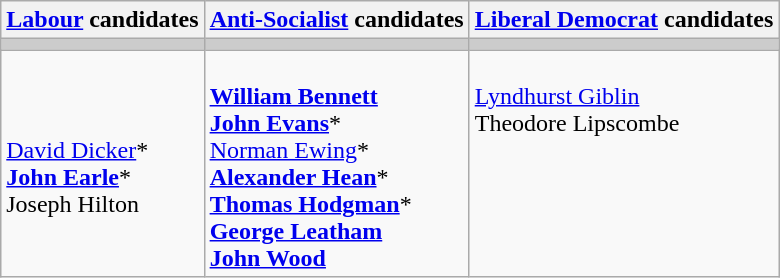<table class="wikitable">
<tr>
<th><a href='#'>Labour</a> candidates</th>
<th><a href='#'>Anti-Socialist</a> candidates</th>
<th><a href='#'>Liberal Democrat</a> candidates</th>
</tr>
<tr bgcolor="#cccccc">
<td></td>
<td></td>
<td></td>
</tr>
<tr>
<td><br><a href='#'>David Dicker</a>*<br>
<strong><a href='#'>John Earle</a></strong>*<br>
Joseph Hilton</td>
<td><br><strong><a href='#'>William Bennett</a></strong><br>
<strong><a href='#'>John Evans</a></strong>*<br>
<a href='#'>Norman Ewing</a>*<br>
<strong><a href='#'>Alexander Hean</a></strong>*<br>
<strong><a href='#'>Thomas Hodgman</a></strong>*<br>
<strong><a href='#'>George Leatham</a></strong><br>
<strong><a href='#'>John Wood</a></strong></td>
<td valign=top><br><a href='#'>Lyndhurst Giblin</a><br>
Theodore Lipscombe</td>
</tr>
</table>
